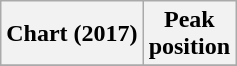<table class="wikitable sortable plainrowheaders">
<tr>
<th style="text-align:center;">Chart (2017)</th>
<th style="text-align:center;">Peak<br>position</th>
</tr>
<tr>
</tr>
</table>
